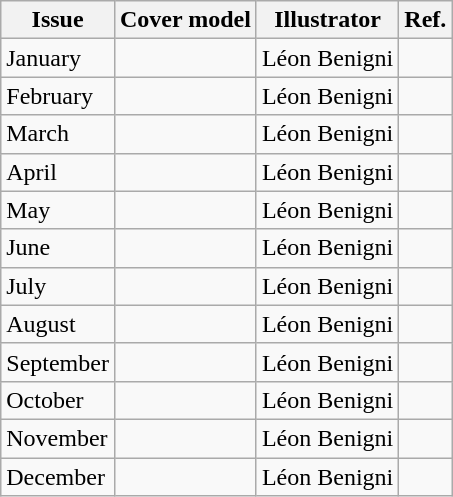<table class="wikitable">
<tr>
<th>Issue</th>
<th>Cover model</th>
<th>Illustrator</th>
<th>Ref.</th>
</tr>
<tr>
<td>January</td>
<td></td>
<td>Léon Benigni</td>
<td></td>
</tr>
<tr>
<td>February</td>
<td></td>
<td>Léon Benigni</td>
<td></td>
</tr>
<tr>
<td>March</td>
<td></td>
<td>Léon Benigni</td>
<td></td>
</tr>
<tr>
<td>April</td>
<td></td>
<td>Léon Benigni</td>
<td></td>
</tr>
<tr>
<td>May</td>
<td></td>
<td>Léon Benigni</td>
<td></td>
</tr>
<tr>
<td>June</td>
<td></td>
<td>Léon Benigni</td>
<td></td>
</tr>
<tr>
<td>July</td>
<td></td>
<td>Léon Benigni</td>
<td></td>
</tr>
<tr>
<td>August</td>
<td></td>
<td>Léon Benigni</td>
<td></td>
</tr>
<tr>
<td>September</td>
<td></td>
<td>Léon Benigni</td>
<td></td>
</tr>
<tr>
<td>October</td>
<td></td>
<td>Léon Benigni</td>
<td></td>
</tr>
<tr>
<td>November</td>
<td></td>
<td>Léon Benigni</td>
<td></td>
</tr>
<tr>
<td>December</td>
<td></td>
<td>Léon Benigni</td>
<td></td>
</tr>
</table>
